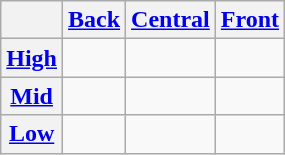<table class="wikitable" style="text-align:center;">
<tr>
<th></th>
<th><a href='#'>Back</a></th>
<th><a href='#'>Central</a></th>
<th><a href='#'>Front</a></th>
</tr>
<tr>
<th><a href='#'>High</a></th>
<td> </td>
<td> </td>
<td> </td>
</tr>
<tr>
<th><a href='#'>Mid</a></th>
<td> </td>
<td></td>
<td> </td>
</tr>
<tr>
<th><a href='#'>Low</a></th>
<td></td>
<td> </td>
<td></td>
</tr>
</table>
